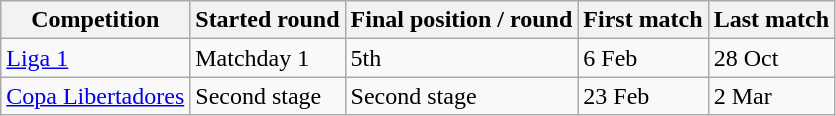<table class="wikitable">
<tr>
<th>Competition</th>
<th><strong>Started round</strong></th>
<th><strong>Final position / round</strong></th>
<th><strong>First match</strong></th>
<th><strong>Last match</strong></th>
</tr>
<tr>
<td><a href='#'>Liga 1</a></td>
<td>Matchday 1</td>
<td>5th</td>
<td>6 Feb</td>
<td>28 Oct</td>
</tr>
<tr>
<td><a href='#'>Copa Libertadores</a></td>
<td>Second stage</td>
<td>Second stage</td>
<td>23 Feb</td>
<td>2 Mar</td>
</tr>
</table>
